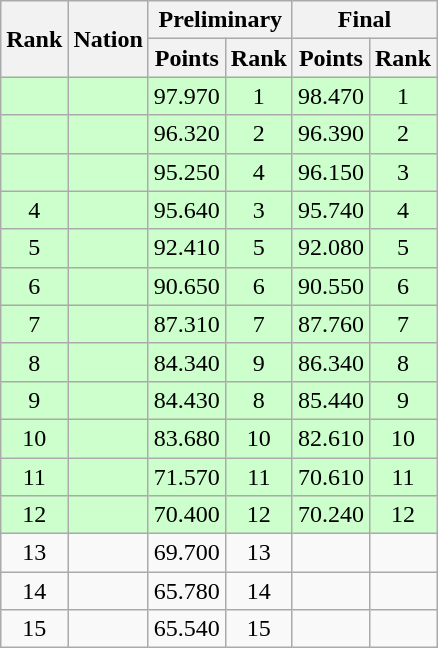<table class="wikitable" style="text-align:center">
<tr>
<th rowspan="2">Rank</th>
<th rowspan="2">Nation</th>
<th colspan="2">Preliminary</th>
<th colspan="2">Final</th>
</tr>
<tr>
<th>Points</th>
<th>Rank</th>
<th>Points</th>
<th>Rank</th>
</tr>
<tr bgcolor=ccffcc>
<td></td>
<td align=left></td>
<td>97.970</td>
<td>1</td>
<td>98.470</td>
<td>1</td>
</tr>
<tr bgcolor=ccffcc>
<td></td>
<td align=left></td>
<td>96.320</td>
<td>2</td>
<td>96.390</td>
<td>2</td>
</tr>
<tr bgcolor=ccffcc>
<td></td>
<td align=left></td>
<td>95.250</td>
<td>4</td>
<td>96.150</td>
<td>3</td>
</tr>
<tr bgcolor=ccffcc>
<td>4</td>
<td align=left></td>
<td>95.640</td>
<td>3</td>
<td>95.740</td>
<td>4</td>
</tr>
<tr bgcolor=ccffcc>
<td>5</td>
<td align=left></td>
<td>92.410</td>
<td>5</td>
<td>92.080</td>
<td>5</td>
</tr>
<tr bgcolor=ccffcc>
<td>6</td>
<td align=left></td>
<td>90.650</td>
<td>6</td>
<td>90.550</td>
<td>6</td>
</tr>
<tr bgcolor=ccffcc>
<td>7</td>
<td align=left></td>
<td>87.310</td>
<td>7</td>
<td>87.760</td>
<td>7</td>
</tr>
<tr bgcolor=ccffcc>
<td>8</td>
<td align=left></td>
<td>84.340</td>
<td>9</td>
<td>86.340</td>
<td>8</td>
</tr>
<tr bgcolor=ccffcc>
<td>9</td>
<td align=left></td>
<td>84.430</td>
<td>8</td>
<td>85.440</td>
<td>9</td>
</tr>
<tr bgcolor=ccffcc>
<td>10</td>
<td align=left></td>
<td>83.680</td>
<td>10</td>
<td>82.610</td>
<td>10</td>
</tr>
<tr bgcolor=ccffcc>
<td>11</td>
<td align=left></td>
<td>71.570</td>
<td>11</td>
<td>70.610</td>
<td>11</td>
</tr>
<tr bgcolor=ccffcc>
<td>12</td>
<td align=left></td>
<td>70.400</td>
<td>12</td>
<td>70.240</td>
<td>12</td>
</tr>
<tr>
<td>13</td>
<td align=left></td>
<td>69.700</td>
<td>13</td>
<td></td>
<td></td>
</tr>
<tr>
<td>14</td>
<td align=left></td>
<td>65.780</td>
<td>14</td>
<td></td>
<td></td>
</tr>
<tr>
<td>15</td>
<td align=left></td>
<td>65.540</td>
<td>15</td>
<td></td>
<td></td>
</tr>
</table>
